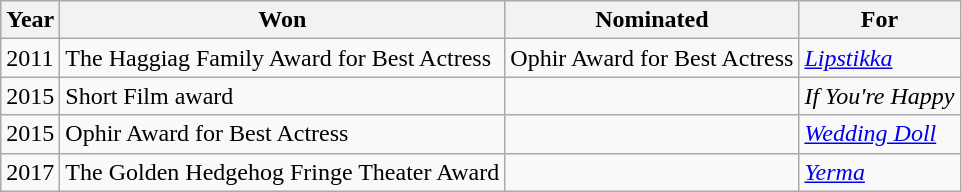<table class="wikitable sortable">
<tr>
<th>Year</th>
<th>Won</th>
<th>Nominated</th>
<th>For</th>
</tr>
<tr>
<td>2011</td>
<td>The Haggiag Family Award for Best Actress</td>
<td>Ophir Award for Best Actress</td>
<td><em><a href='#'>Lipstikka</a></em></td>
</tr>
<tr>
<td>2015</td>
<td> Short Film award</td>
<td></td>
<td><em>If You're Happy</em></td>
</tr>
<tr>
<td>2015</td>
<td>Ophir Award for Best Actress</td>
<td></td>
<td><em><a href='#'>Wedding Doll</a></em></td>
</tr>
<tr>
<td>2017</td>
<td>The Golden Hedgehog Fringe Theater Award</td>
<td></td>
<td><em><a href='#'>Yerma</a></em></td>
</tr>
</table>
